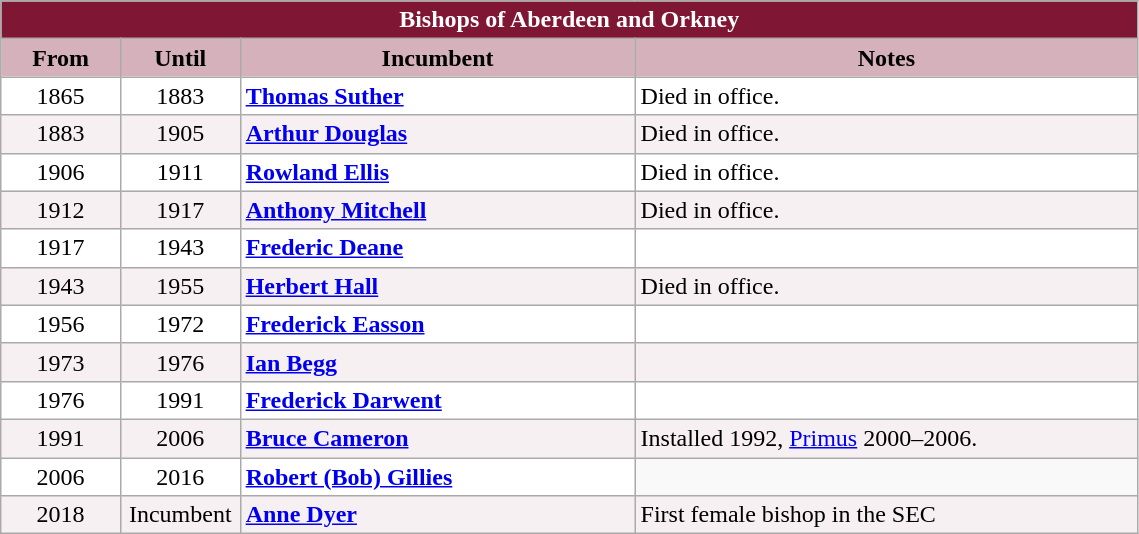<table class="wikitable">
<tr>
<th colspan="4" style="background-color: #7F1734; color: white;">Bishops of Aberdeen and Orkney</th>
</tr>
<tr>
<th style="background-color: #D4B1BB; width: 10%;">From</th>
<th style="background-color: #D4B1BB; width: 10%;">Until</th>
<th style="background-color: #D4B1BB; width: 33%;">Incumbent</th>
<th style="background-color: #D4B1BB; width: 42%;">Notes</th>
</tr>
<tr valign="top" style="background-color: white;">
<td style="text-align: center;">1865</td>
<td style="text-align: center;">1883</td>
<td><strong><a href='#'>Thomas Suther</a></strong></td>
<td>Died in office.</td>
</tr>
<tr valign="top" style="background-color: #F7F0F2;">
<td style="text-align: center;">1883</td>
<td style="text-align: center;">1905</td>
<td><strong><a href='#'>Arthur Douglas</a></strong></td>
<td>Died in office.</td>
</tr>
<tr valign="top" style="background-color: white;">
<td style="text-align: center;">1906</td>
<td style="text-align: center;">1911</td>
<td><strong><a href='#'>Rowland Ellis</a></strong></td>
<td>Died in office.</td>
</tr>
<tr valign="top" style="background-color: #F7F0F2;">
<td style="text-align: center;">1912</td>
<td style="text-align: center;">1917</td>
<td><strong><a href='#'>Anthony Mitchell</a></strong></td>
<td>Died in office.</td>
</tr>
<tr valign="top" style="background-color: white;">
<td style="text-align: center;">1917</td>
<td style="text-align: center;">1943</td>
<td><strong><a href='#'>Frederic Deane</a></strong></td>
<td></td>
</tr>
<tr valign="top" style="background-color: #F7F0F2;">
<td style="text-align: center;">1943</td>
<td style="text-align: center;">1955</td>
<td><strong><a href='#'>Herbert Hall</a></strong></td>
<td>Died in office.</td>
</tr>
<tr valign="top" style="background-color: white;">
<td style="text-align: center;">1956</td>
<td style="text-align: center;">1972</td>
<td><strong><a href='#'>Frederick Easson</a></strong></td>
<td></td>
</tr>
<tr valign="top" style="background-color: #F7F0F2;">
<td style="text-align: center;">1973</td>
<td style="text-align: center;">1976</td>
<td><strong><a href='#'>Ian Begg</a></strong></td>
<td></td>
</tr>
<tr valign="top" style="background-color: white;">
<td style="text-align: center;">1976</td>
<td style="text-align: center;">1991</td>
<td><strong><a href='#'>Frederick Darwent</a></strong></td>
<td></td>
</tr>
<tr valign="top" style="background-color: #F7F0F2;">
<td style="text-align: center;">1991</td>
<td style="text-align: center;">2006</td>
<td><strong><a href='#'>Bruce Cameron</a></strong></td>
<td>Installed 1992, <a href='#'>Primus</a> 2000–2006.</td>
</tr>
<tr valign="top" style="background-color: white;">
<td style="text-align: center;">2006</td>
<td style="text-align: center;">2016</td>
<td><strong><a href='#'>Robert (Bob) Gillies</a></strong></td>
</tr>
<tr valign="top" style="background-color: #F7F0F2;">
<td style="text-align: center;">2018</td>
<td style="text-align: center;">Incumbent</td>
<td><strong><a href='#'>Anne Dyer</a></strong></td>
<td>First female bishop in the SEC</td>
</tr>
</table>
